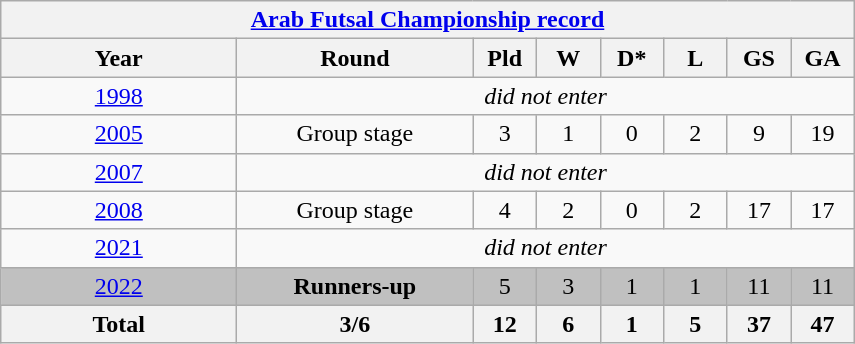<table class="wikitable" style="text-align: center;font-size:100%;">
<tr>
<th colspan=8><a href='#'>Arab Futsal Championship record</a></th>
</tr>
<tr>
<th width=150>Year</th>
<th width=150>Round</th>
<th width=35>Pld</th>
<th width=35>W</th>
<th width=35>D*</th>
<th width=35>L</th>
<th width=35>GS</th>
<th width=35>GA</th>
</tr>
<tr bgcolor=>
<td> <a href='#'>1998</a></td>
<td colspan=7><em>did not enter</em></td>
</tr>
<tr>
<td> <a href='#'>2005</a></td>
<td>Group stage</td>
<td>3</td>
<td>1</td>
<td>0</td>
<td>2</td>
<td>9</td>
<td>19</td>
</tr>
<tr bgcolor=>
<td> <a href='#'>2007</a></td>
<td colspan=7><em>did not enter</em></td>
</tr>
<tr>
<td> <a href='#'>2008</a></td>
<td>Group stage</td>
<td>4</td>
<td>2</td>
<td>0</td>
<td>2</td>
<td>17</td>
<td>17</td>
</tr>
<tr>
<td> <a href='#'>2021</a></td>
<td colspan=7><em>did not enter</em></td>
</tr>
<tr style="background:silver;">
<td> <a href='#'>2022</a></td>
<td><strong>Runners-up</strong></td>
<td>5</td>
<td>3</td>
<td>1</td>
<td>1</td>
<td>11</td>
<td>11</td>
</tr>
<tr>
<th><strong>Total</strong></th>
<th>3/6</th>
<th>12</th>
<th>6</th>
<th>1</th>
<th>5</th>
<th>37</th>
<th>47</th>
</tr>
</table>
